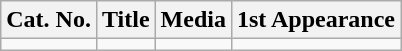<table class="wikitable">
<tr>
<th>Cat. No.</th>
<th>Title</th>
<th>Media</th>
<th>1st Appearance</th>
</tr>
<tr>
<td></td>
<td></td>
<td></td>
<td></td>
</tr>
</table>
